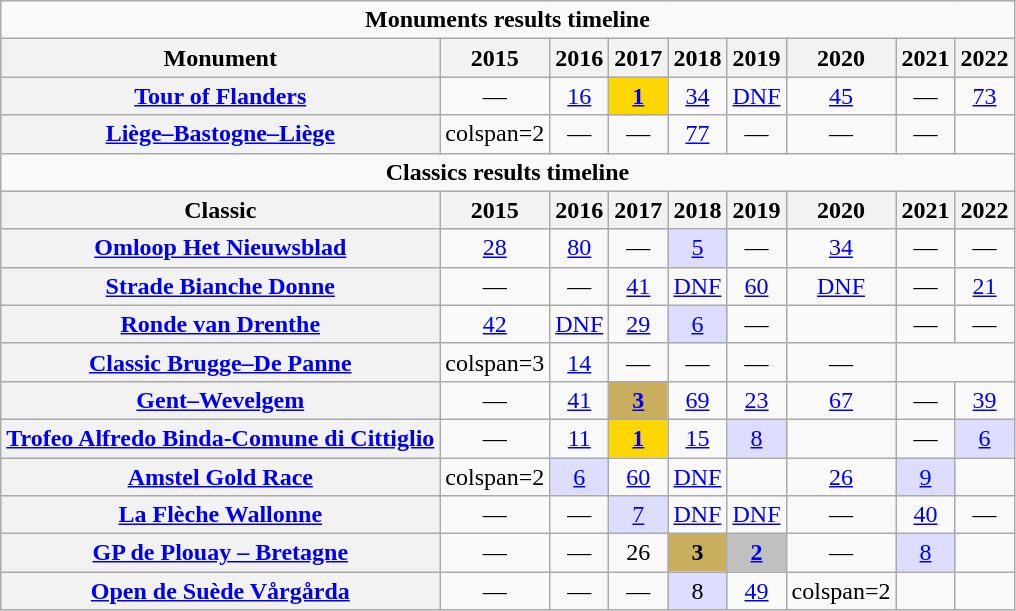<table class="wikitable plainrowheaders">
<tr>
<td colspan=9 align=center><strong>Monuments results timeline</strong></td>
</tr>
<tr style="background:#EEEEEE;">
<th>Monument</th>
<th>2015</th>
<th>2016</th>
<th>2017</th>
<th>2018</th>
<th>2019</th>
<th>2020</th>
<th>2021</th>
<th>2022</th>
</tr>
<tr style="text-align:center;">
<th scope="row"><a href='#'>Tour of Flanders</a></th>
<td>—</td>
<td><a href='#'>16</a></td>
<td style="background:gold;"><a href='#'><strong>1</strong></a></td>
<td><a href='#'>34</a></td>
<td><a href='#'>DNF</a></td>
<td><a href='#'>45</a></td>
<td>—</td>
<td><a href='#'>73</a></td>
</tr>
<tr style="text-align:center;">
<th scope="row"><a href='#'>Liège–Bastogne–Liège</a></th>
<td>colspan=2 </td>
<td>—</td>
<td>—</td>
<td><a href='#'>77</a></td>
<td>—</td>
<td>—</td>
<td>—</td>
</tr>
<tr>
<td colspan=9 align=center><strong>Classics results timeline</strong></td>
</tr>
<tr style="background:#EEEEEE;">
<th>Classic</th>
<th>2015</th>
<th>2016</th>
<th>2017</th>
<th>2018</th>
<th>2019</th>
<th>2020</th>
<th>2021</th>
<th>2022</th>
</tr>
<tr style="text-align:center;">
<th scope="row"><a href='#'>Omloop Het Nieuwsblad</a></th>
<td><a href='#'>28</a></td>
<td><a href='#'>80</a></td>
<td>—</td>
<td style="background:#ddf;"><a href='#'>5</a></td>
<td>—</td>
<td><a href='#'>34</a></td>
<td>—</td>
<td>—</td>
</tr>
<tr style="text-align:center;">
<th scope="row"><a href='#'>Strade Bianche Donne</a></th>
<td>—</td>
<td>—</td>
<td><a href='#'>41</a></td>
<td><a href='#'>DNF</a></td>
<td><a href='#'>60</a></td>
<td><a href='#'>DNF</a></td>
<td>—</td>
<td><a href='#'>21</a></td>
</tr>
<tr style="text-align:center;">
<th scope="row"><a href='#'>Ronde van Drenthe</a></th>
<td><a href='#'>42</a></td>
<td><a href='#'>DNF</a></td>
<td><a href='#'>29</a></td>
<td style="background:#ddf;"><a href='#'>6</a></td>
<td>—</td>
<td></td>
<td>—</td>
<td>—</td>
</tr>
<tr style="text-align:center;">
<th scope="row"><a href='#'>Classic Brugge–De Panne</a></th>
<td>colspan=3 </td>
<td><a href='#'>14</a></td>
<td>—</td>
<td>—</td>
<td>—</td>
<td>—</td>
</tr>
<tr style="text-align:center;">
<th scope="row"><a href='#'>Gent–Wevelgem</a></th>
<td>—</td>
<td><a href='#'>41</a></td>
<td style="background:#C9AE5D;"><a href='#'><strong>3</strong></a></td>
<td><a href='#'>69</a></td>
<td><a href='#'>23</a></td>
<td><a href='#'>67</a></td>
<td>—</td>
<td><a href='#'>39</a></td>
</tr>
<tr style="text-align:center;">
<th scope="row"><a href='#'>Trofeo Alfredo Binda-Comune di Cittiglio</a></th>
<td>—</td>
<td><a href='#'>11</a></td>
<td style="background:gold;"><a href='#'><strong>1</strong></a></td>
<td><a href='#'>15</a></td>
<td style="background:#ddf;"><a href='#'>8</a></td>
<td></td>
<td>—</td>
<td style="background:#ddf;"><a href='#'>6</a></td>
</tr>
<tr style="text-align:center;">
<th scope="row"><a href='#'>Amstel Gold Race</a></th>
<td>colspan=2 </td>
<td style="background:#ddf;"><a href='#'>6</a></td>
<td><a href='#'>60</a></td>
<td><a href='#'>DNF</a></td>
<td></td>
<td><a href='#'>26</a></td>
<td style="background:#ddf;"><a href='#'>9</a></td>
</tr>
<tr style="text-align:center;">
<th scope="row"><a href='#'>La Flèche Wallonne</a></th>
<td>—</td>
<td>—</td>
<td style="background:#ddf;"><a href='#'>7</a></td>
<td><a href='#'>DNF</a></td>
<td><a href='#'>DNF</a></td>
<td>—</td>
<td><a href='#'>40</a></td>
<td>—</td>
</tr>
<tr style="text-align:center;">
<th scope="row"><a href='#'>GP de Plouay – Bretagne</a></th>
<td>—</td>
<td>—</td>
<td>26</td>
<td style="background:#C9AE5D;"><strong>3</strong></td>
<td style="background:silver;"><a href='#'><strong>2</strong></a></td>
<td>—</td>
<td style="background:#ddf;"><a href='#'>8</a></td>
<td></td>
</tr>
<tr style="text-align:center;">
<th scope="row"><a href='#'>Open de Suède Vårgårda</a></th>
<td>—</td>
<td>—</td>
<td>—</td>
<td style="background:#ddf;">8</td>
<td><a href='#'>49</a></td>
<td>colspan=2 </td>
<td></td>
</tr>
</table>
